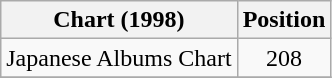<table class="wikitable" style="text-align:center;">
<tr>
<th>Chart (1998)</th>
<th>Position</th>
</tr>
<tr>
<td align="left">Japanese Albums Chart</td>
<td>208</td>
</tr>
<tr>
</tr>
</table>
